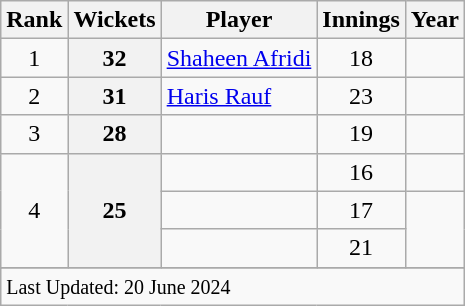<table class="wikitable plainrowheaders sortable">
<tr>
<th scope=col>Rank</th>
<th scope=col>Wickets</th>
<th scope=col>Player</th>
<th scope=col>Innings</th>
<th scope=col>Year</th>
</tr>
<tr>
<td align=center>1</td>
<th scope=row style=text-align:center;>32</th>
<td><a href='#'>Shaheen Afridi</a></td>
<td align=center>18</td>
<td></td>
</tr>
<tr>
<td align=center>2</td>
<th scope=row style=text-align:center;>31</th>
<td><a href='#'>Haris Rauf</a></td>
<td align=center>23</td>
<td></td>
</tr>
<tr>
<td align=center>3</td>
<th scope=row style=text-align:center;>28</th>
<td></td>
<td align=center>19</td>
<td></td>
</tr>
<tr>
<td align=center rowspan=3>4</td>
<th scope=row style=text-align:center; rowspan=3>25</th>
<td></td>
<td align=center>16</td>
<td></td>
</tr>
<tr>
<td></td>
<td align=center>17</td>
<td rowspan=2></td>
</tr>
<tr>
<td></td>
<td align=center>21</td>
</tr>
<tr>
</tr>
<tr class=sortbottom>
<td colspan=5><small>Last Updated: 20 June 2024</small></td>
</tr>
</table>
